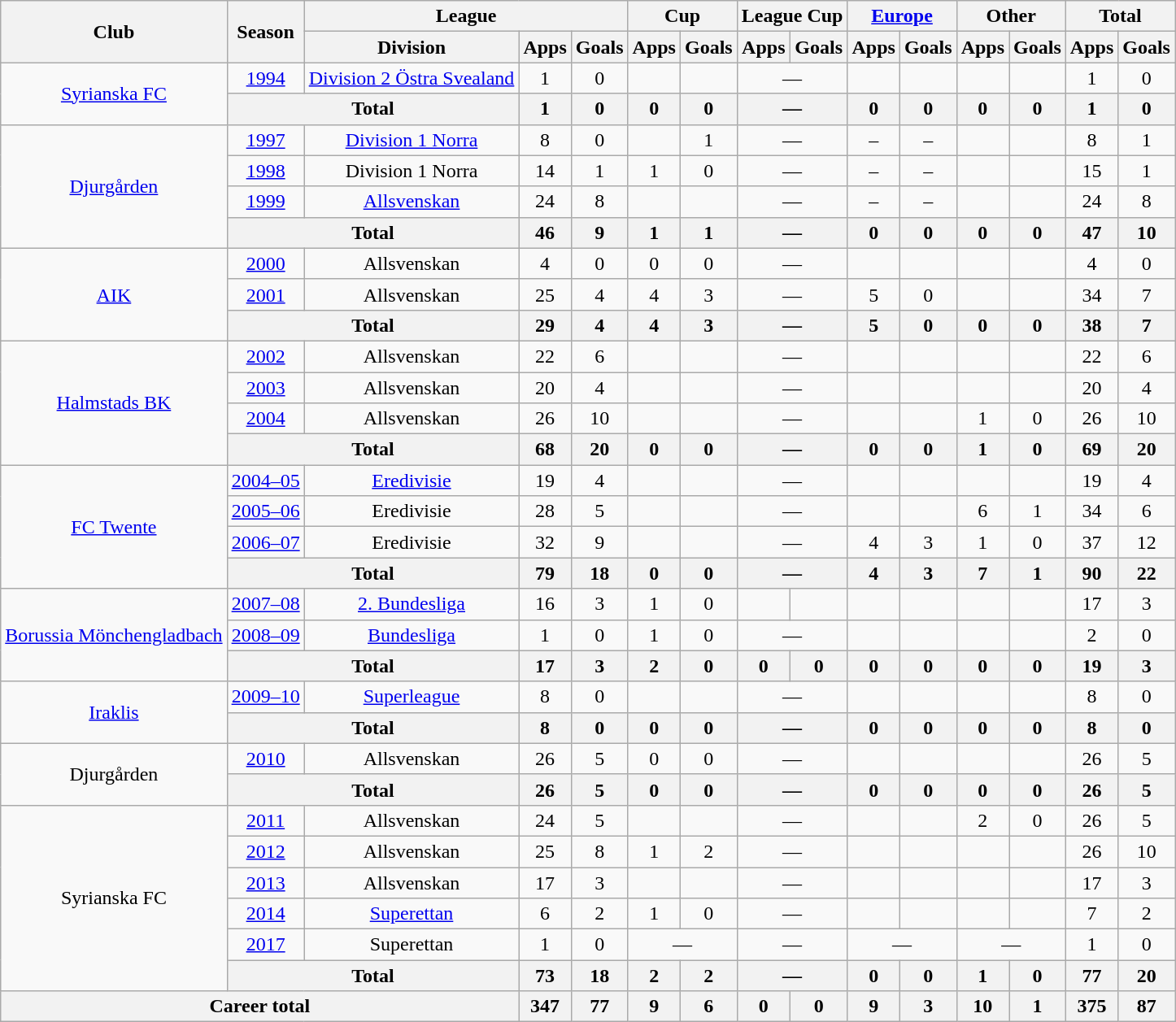<table class="wikitable" style="text-align: center">
<tr>
<th rowspan="2">Club</th>
<th rowspan="2">Season</th>
<th colspan="3">League</th>
<th colspan="2">Cup</th>
<th colspan="2">League Cup</th>
<th colspan="2"><a href='#'>Europe</a></th>
<th colspan="2">Other</th>
<th colspan="2">Total</th>
</tr>
<tr>
<th>Division</th>
<th>Apps</th>
<th>Goals</th>
<th>Apps</th>
<th>Goals</th>
<th>Apps</th>
<th>Goals</th>
<th>Apps</th>
<th>Goals</th>
<th>Apps</th>
<th>Goals</th>
<th>Apps</th>
<th>Goals</th>
</tr>
<tr>
<td rowspan="2"><a href='#'>Syrianska FC</a></td>
<td><a href='#'>1994</a></td>
<td><a href='#'>Division 2 Östra Svealand</a></td>
<td>1</td>
<td>0</td>
<td></td>
<td></td>
<td colspan="2">—</td>
<td></td>
<td></td>
<td></td>
<td></td>
<td>1</td>
<td>0</td>
</tr>
<tr>
<th colspan="2">Total</th>
<th>1</th>
<th>0</th>
<th>0</th>
<th>0</th>
<th colspan="2">—</th>
<th>0</th>
<th>0</th>
<th>0</th>
<th>0</th>
<th>1</th>
<th>0</th>
</tr>
<tr>
<td rowspan="4"><a href='#'>Djurgården</a></td>
<td><a href='#'>1997</a></td>
<td><a href='#'>Division 1 Norra</a></td>
<td>8</td>
<td>0</td>
<td></td>
<td>1</td>
<td colspan="2">—</td>
<td>–</td>
<td>–</td>
<td></td>
<td></td>
<td>8</td>
<td>1</td>
</tr>
<tr>
<td><a href='#'>1998</a></td>
<td>Division 1 Norra</td>
<td>14</td>
<td>1</td>
<td>1</td>
<td>0</td>
<td colspan="2">—</td>
<td>–</td>
<td>–</td>
<td></td>
<td></td>
<td>15</td>
<td>1</td>
</tr>
<tr>
<td><a href='#'>1999</a></td>
<td><a href='#'>Allsvenskan</a></td>
<td>24</td>
<td>8</td>
<td></td>
<td></td>
<td colspan="2">—</td>
<td>–</td>
<td>–</td>
<td></td>
<td></td>
<td>24</td>
<td>8</td>
</tr>
<tr>
<th colspan="2">Total</th>
<th>46</th>
<th>9</th>
<th>1</th>
<th>1</th>
<th colspan="2">—</th>
<th>0</th>
<th>0</th>
<th>0</th>
<th>0</th>
<th>47</th>
<th>10</th>
</tr>
<tr>
<td rowspan="3"><a href='#'>AIK</a></td>
<td><a href='#'>2000</a></td>
<td>Allsvenskan</td>
<td>4</td>
<td>0</td>
<td>0</td>
<td>0</td>
<td colspan="2">—</td>
<td></td>
<td></td>
<td></td>
<td></td>
<td>4</td>
<td>0</td>
</tr>
<tr>
<td><a href='#'>2001</a></td>
<td>Allsvenskan</td>
<td>25</td>
<td>4</td>
<td>4</td>
<td>3</td>
<td colspan="2">—</td>
<td>5</td>
<td>0</td>
<td></td>
<td></td>
<td>34</td>
<td>7</td>
</tr>
<tr>
<th colspan="2">Total</th>
<th>29</th>
<th>4</th>
<th>4</th>
<th>3</th>
<th colspan="2">—</th>
<th>5</th>
<th>0</th>
<th>0</th>
<th>0</th>
<th>38</th>
<th>7</th>
</tr>
<tr>
<td rowspan="4"><a href='#'>Halmstads BK</a></td>
<td><a href='#'>2002</a></td>
<td>Allsvenskan</td>
<td>22</td>
<td>6</td>
<td></td>
<td></td>
<td colspan="2">—</td>
<td></td>
<td></td>
<td></td>
<td></td>
<td>22</td>
<td>6</td>
</tr>
<tr>
<td><a href='#'>2003</a></td>
<td>Allsvenskan</td>
<td>20</td>
<td>4</td>
<td></td>
<td></td>
<td colspan="2">—</td>
<td></td>
<td></td>
<td></td>
<td></td>
<td>20</td>
<td>4</td>
</tr>
<tr>
<td><a href='#'>2004</a></td>
<td>Allsvenskan</td>
<td>26</td>
<td>10</td>
<td></td>
<td></td>
<td colspan="2">—</td>
<td></td>
<td></td>
<td>1</td>
<td>0</td>
<td>26</td>
<td>10</td>
</tr>
<tr>
<th colspan="2">Total</th>
<th>68</th>
<th>20</th>
<th>0</th>
<th>0</th>
<th colspan="2">—</th>
<th>0</th>
<th>0</th>
<th>1</th>
<th>0</th>
<th>69</th>
<th>20</th>
</tr>
<tr>
<td rowspan="4"><a href='#'>FC Twente</a></td>
<td><a href='#'>2004–05</a></td>
<td><a href='#'>Eredivisie</a></td>
<td>19</td>
<td>4</td>
<td></td>
<td></td>
<td colspan="2">—</td>
<td></td>
<td></td>
<td></td>
<td></td>
<td>19</td>
<td>4</td>
</tr>
<tr>
<td><a href='#'>2005–06</a></td>
<td>Eredivisie</td>
<td>28</td>
<td>5</td>
<td></td>
<td></td>
<td colspan="2">—</td>
<td></td>
<td></td>
<td>6</td>
<td>1</td>
<td>34</td>
<td>6</td>
</tr>
<tr>
<td><a href='#'>2006–07</a></td>
<td>Eredivisie</td>
<td>32</td>
<td>9</td>
<td></td>
<td></td>
<td colspan="2">—</td>
<td>4</td>
<td>3</td>
<td>1</td>
<td>0</td>
<td>37</td>
<td>12</td>
</tr>
<tr>
<th colspan="2">Total</th>
<th>79</th>
<th>18</th>
<th>0</th>
<th>0</th>
<th colspan="2">—</th>
<th>4</th>
<th>3</th>
<th>7</th>
<th>1</th>
<th>90</th>
<th>22</th>
</tr>
<tr>
<td rowspan="3"><a href='#'>Borussia Mönchengladbach</a></td>
<td><a href='#'>2007–08</a></td>
<td><a href='#'>2. Bundesliga</a></td>
<td>16</td>
<td>3</td>
<td>1</td>
<td>0</td>
<td></td>
<td></td>
<td></td>
<td></td>
<td></td>
<td></td>
<td>17</td>
<td>3</td>
</tr>
<tr>
<td><a href='#'>2008–09</a></td>
<td><a href='#'>Bundesliga</a></td>
<td>1</td>
<td>0</td>
<td>1</td>
<td>0</td>
<td colspan="2">—</td>
<td></td>
<td></td>
<td></td>
<td></td>
<td>2</td>
<td>0</td>
</tr>
<tr>
<th colspan="2">Total</th>
<th>17</th>
<th>3</th>
<th>2</th>
<th>0</th>
<th>0</th>
<th>0</th>
<th>0</th>
<th>0</th>
<th>0</th>
<th>0</th>
<th>19</th>
<th>3</th>
</tr>
<tr>
<td rowspan="2"><a href='#'>Iraklis</a></td>
<td><a href='#'>2009–10</a></td>
<td><a href='#'>Superleague</a></td>
<td>8</td>
<td>0</td>
<td></td>
<td></td>
<td colspan="2">—</td>
<td></td>
<td></td>
<td></td>
<td></td>
<td>8</td>
<td>0</td>
</tr>
<tr>
<th colspan="2">Total</th>
<th>8</th>
<th>0</th>
<th>0</th>
<th>0</th>
<th colspan="2">—</th>
<th>0</th>
<th>0</th>
<th>0</th>
<th>0</th>
<th>8</th>
<th>0</th>
</tr>
<tr>
<td rowspan="2">Djurgården</td>
<td><a href='#'>2010</a></td>
<td>Allsvenskan</td>
<td>26</td>
<td>5</td>
<td>0</td>
<td>0</td>
<td colspan="2">—</td>
<td></td>
<td></td>
<td></td>
<td></td>
<td>26</td>
<td>5</td>
</tr>
<tr>
<th colspan="2">Total</th>
<th>26</th>
<th>5</th>
<th>0</th>
<th>0</th>
<th colspan="2">—</th>
<th>0</th>
<th>0</th>
<th>0</th>
<th>0</th>
<th>26</th>
<th>5</th>
</tr>
<tr>
<td rowspan="6">Syrianska FC</td>
<td><a href='#'>2011</a></td>
<td>Allsvenskan</td>
<td>24</td>
<td>5</td>
<td></td>
<td></td>
<td colspan="2">—</td>
<td></td>
<td></td>
<td>2</td>
<td>0</td>
<td>26</td>
<td>5</td>
</tr>
<tr>
<td><a href='#'>2012</a></td>
<td>Allsvenskan</td>
<td>25</td>
<td>8</td>
<td>1</td>
<td>2</td>
<td colspan="2">—</td>
<td></td>
<td></td>
<td></td>
<td></td>
<td>26</td>
<td>10</td>
</tr>
<tr>
<td><a href='#'>2013</a></td>
<td>Allsvenskan</td>
<td>17</td>
<td>3</td>
<td></td>
<td></td>
<td colspan="2">—</td>
<td></td>
<td></td>
<td></td>
<td></td>
<td>17</td>
<td>3</td>
</tr>
<tr>
<td><a href='#'>2014</a></td>
<td><a href='#'>Superettan</a></td>
<td>6</td>
<td>2</td>
<td>1</td>
<td>0</td>
<td colspan="2">—</td>
<td></td>
<td></td>
<td></td>
<td></td>
<td>7</td>
<td>2</td>
</tr>
<tr>
<td><a href='#'>2017</a></td>
<td>Superettan</td>
<td>1</td>
<td>0</td>
<td colspan="2">—</td>
<td colspan="2">—</td>
<td colspan="2">—</td>
<td colspan="2">—</td>
<td>1</td>
<td>0</td>
</tr>
<tr>
<th colspan="2">Total</th>
<th>73</th>
<th>18</th>
<th>2</th>
<th>2</th>
<th colspan="2">—</th>
<th>0</th>
<th>0</th>
<th>1</th>
<th>0</th>
<th>77</th>
<th>20</th>
</tr>
<tr>
<th colspan="3">Career total</th>
<th>347</th>
<th>77</th>
<th>9</th>
<th>6</th>
<th>0</th>
<th>0</th>
<th>9</th>
<th>3</th>
<th>10</th>
<th>1</th>
<th>375</th>
<th>87</th>
</tr>
</table>
